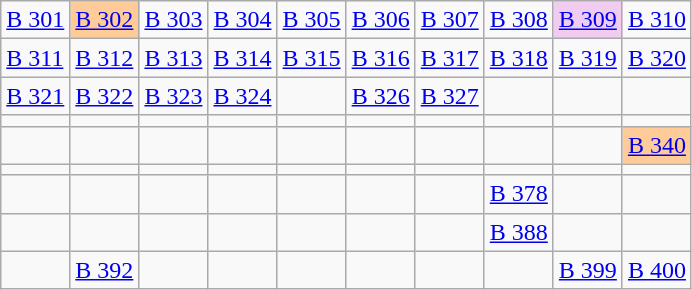<table class="wikitable">
<tr>
<td><a href='#'>B 301</a></td>
<td style="background: #FFCC99;"><a href='#'>B 302</a></td>
<td><a href='#'>B 303</a></td>
<td><a href='#'>B 304</a></td>
<td><a href='#'>B 305</a></td>
<td><a href='#'>B 306</a></td>
<td><a href='#'>B 307</a></td>
<td><a href='#'>B 308</a></td>
<td style="background: #F0CCF0;"><a href='#'>B 309</a></td>
<td><a href='#'>B 310</a></td>
</tr>
<tr>
<td><a href='#'>B 311</a></td>
<td><a href='#'>B 312</a></td>
<td><a href='#'>B 313</a></td>
<td><a href='#'>B 314</a></td>
<td><a href='#'>B 315</a></td>
<td><a href='#'>B 316</a></td>
<td><a href='#'>B 317</a></td>
<td><a href='#'>B 318</a></td>
<td><a href='#'>B 319</a></td>
<td><a href='#'>B 320</a></td>
</tr>
<tr>
<td><a href='#'>B 321</a></td>
<td><a href='#'>B 322</a></td>
<td><a href='#'>B 323</a></td>
<td><a href='#'>B 324</a></td>
<td></td>
<td><a href='#'>B 326</a></td>
<td><a href='#'>B 327</a></td>
<td></td>
<td></td>
<td></td>
</tr>
<tr>
<td></td>
<td></td>
<td></td>
<td></td>
<td></td>
<td></td>
<td></td>
<td></td>
<td></td>
<td></td>
</tr>
<tr>
<td></td>
<td></td>
<td></td>
<td></td>
<td></td>
<td></td>
<td></td>
<td></td>
<td></td>
<td style="background: #FFCC99;"><a href='#'>B 340</a></td>
</tr>
<tr>
<td></td>
<td></td>
<td></td>
<td></td>
<td></td>
<td></td>
<td></td>
<td></td>
<td></td>
<td></td>
</tr>
<tr>
<td></td>
<td></td>
<td></td>
<td></td>
<td></td>
<td></td>
<td></td>
<td><a href='#'>B 378</a></td>
<td></td>
<td></td>
</tr>
<tr>
<td></td>
<td></td>
<td></td>
<td></td>
<td></td>
<td></td>
<td></td>
<td><a href='#'>B 388</a></td>
<td></td>
<td></td>
</tr>
<tr>
<td></td>
<td><a href='#'>B 392</a></td>
<td></td>
<td></td>
<td></td>
<td></td>
<td></td>
<td></td>
<td><a href='#'>B 399</a></td>
<td><a href='#'>B 400</a></td>
</tr>
</table>
